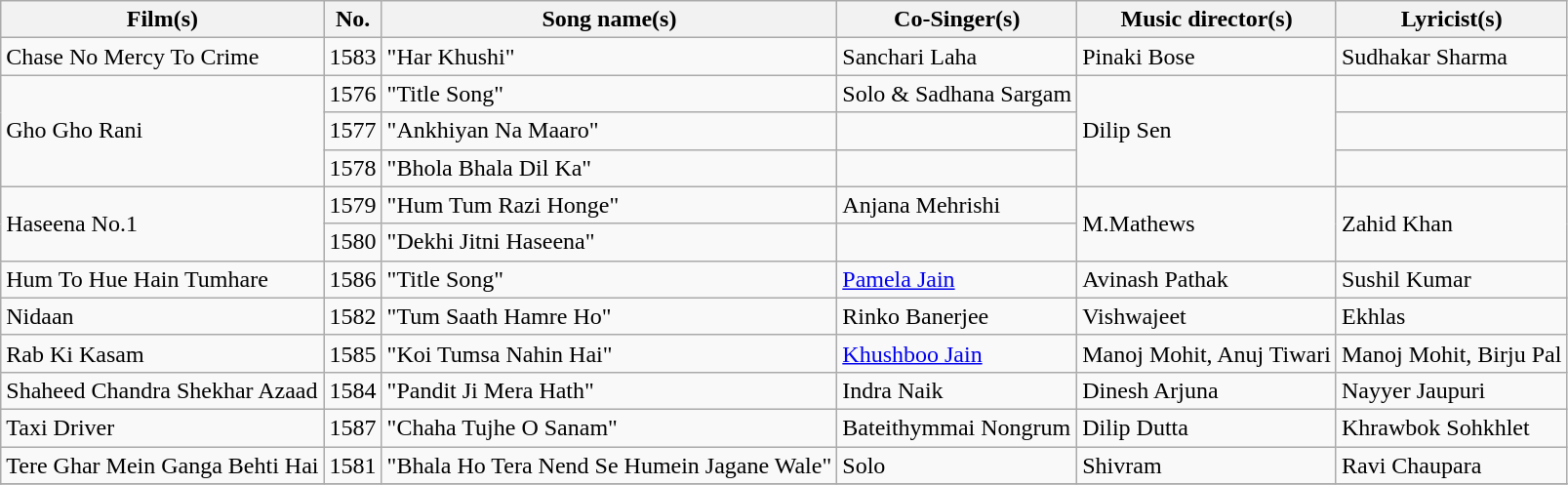<table class="wikitable sortable">
<tr>
<th>Film(s)</th>
<th>No.</th>
<th>Song name(s)</th>
<th>Co-Singer(s)</th>
<th>Music director(s)</th>
<th>Lyricist(s)</th>
</tr>
<tr>
<td>Chase No Mercy To Crime</td>
<td>1583</td>
<td>"Har Khushi"</td>
<td>Sanchari Laha</td>
<td>Pinaki Bose</td>
<td>Sudhakar Sharma</td>
</tr>
<tr>
<td rowspan="3">Gho Gho Rani</td>
<td>1576</td>
<td>"Title Song"</td>
<td>Solo & Sadhana Sargam</td>
<td rowspan="3">Dilip Sen</td>
<td></td>
</tr>
<tr>
<td>1577</td>
<td>"Ankhiyan Na Maaro"</td>
<td></td>
<td></td>
</tr>
<tr>
<td>1578</td>
<td>"Bhola Bhala Dil Ka"</td>
<td></td>
<td></td>
</tr>
<tr>
<td rowspan="2">Haseena No.1</td>
<td>1579</td>
<td>"Hum Tum Razi Honge"</td>
<td>Anjana Mehrishi</td>
<td rowspan="2">M.Mathews</td>
<td rowspan="2">Zahid Khan</td>
</tr>
<tr>
<td>1580</td>
<td>"Dekhi Jitni Haseena"</td>
<td></td>
</tr>
<tr>
<td>Hum To Hue Hain Tumhare</td>
<td>1586</td>
<td>"Title Song"</td>
<td><a href='#'>Pamela Jain</a></td>
<td>Avinash Pathak</td>
<td>Sushil Kumar</td>
</tr>
<tr>
<td>Nidaan</td>
<td>1582</td>
<td>"Tum Saath Hamre Ho"</td>
<td>Rinko Banerjee</td>
<td>Vishwajeet</td>
<td>Ekhlas</td>
</tr>
<tr>
<td>Rab Ki Kasam</td>
<td>1585</td>
<td>"Koi Tumsa Nahin Hai"</td>
<td><a href='#'>Khushboo Jain</a></td>
<td>Manoj Mohit, Anuj Tiwari</td>
<td>Manoj Mohit, Birju Pal</td>
</tr>
<tr>
<td>Shaheed Chandra Shekhar Azaad</td>
<td>1584</td>
<td>"Pandit Ji Mera Hath"</td>
<td>Indra Naik</td>
<td>Dinesh Arjuna</td>
<td>Nayyer Jaupuri</td>
</tr>
<tr>
<td>Taxi Driver</td>
<td>1587</td>
<td>"Chaha Tujhe O Sanam"</td>
<td>Bateithymmai Nongrum</td>
<td>Dilip Dutta</td>
<td>Khrawbok Sohkhlet</td>
</tr>
<tr>
<td>Tere Ghar Mein Ganga Behti Hai</td>
<td>1581</td>
<td>"Bhala Ho Tera Nend Se Humein Jagane Wale"</td>
<td>Solo</td>
<td>Shivram</td>
<td>Ravi Chaupara</td>
</tr>
<tr>
</tr>
</table>
